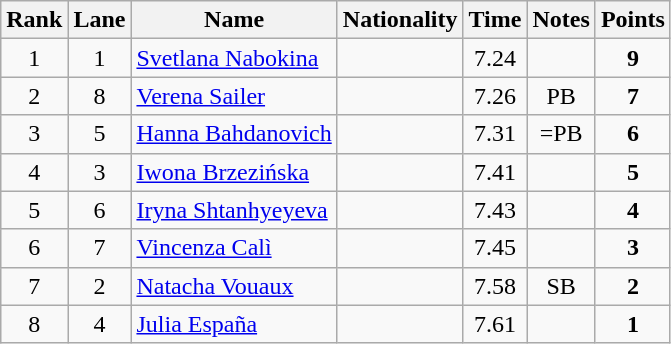<table class="wikitable sortable" style="text-align:center">
<tr>
<th>Rank</th>
<th>Lane</th>
<th>Name</th>
<th>Nationality</th>
<th>Time</th>
<th>Notes</th>
<th>Points</th>
</tr>
<tr>
<td>1</td>
<td>1</td>
<td align=left><a href='#'>Svetlana Nabokina</a></td>
<td align=left></td>
<td>7.24</td>
<td></td>
<td><strong>9</strong></td>
</tr>
<tr>
<td>2</td>
<td>8</td>
<td align=left><a href='#'>Verena Sailer</a></td>
<td align=left></td>
<td>7.26</td>
<td>PB</td>
<td><strong>7</strong></td>
</tr>
<tr>
<td>3</td>
<td>5</td>
<td align=left><a href='#'>Hanna Bahdanovich</a></td>
<td align=left></td>
<td>7.31</td>
<td>=PB</td>
<td><strong>6</strong></td>
</tr>
<tr>
<td>4</td>
<td>3</td>
<td align=left><a href='#'>Iwona Brzezińska</a></td>
<td align=left></td>
<td>7.41</td>
<td></td>
<td><strong>5</strong></td>
</tr>
<tr>
<td>5</td>
<td>6</td>
<td align=left><a href='#'>Iryna Shtanhyeyeva</a></td>
<td align=left></td>
<td>7.43</td>
<td></td>
<td><strong>4</strong></td>
</tr>
<tr>
<td>6</td>
<td>7</td>
<td align=left><a href='#'>Vincenza Calì</a></td>
<td align=left></td>
<td>7.45</td>
<td></td>
<td><strong>3</strong></td>
</tr>
<tr>
<td>7</td>
<td>2</td>
<td align=left><a href='#'>Natacha Vouaux</a></td>
<td align=left></td>
<td>7.58</td>
<td>SB</td>
<td><strong>2</strong></td>
</tr>
<tr>
<td>8</td>
<td>4</td>
<td align=left><a href='#'>Julia España</a></td>
<td align=left></td>
<td>7.61</td>
<td></td>
<td><strong>1</strong></td>
</tr>
</table>
